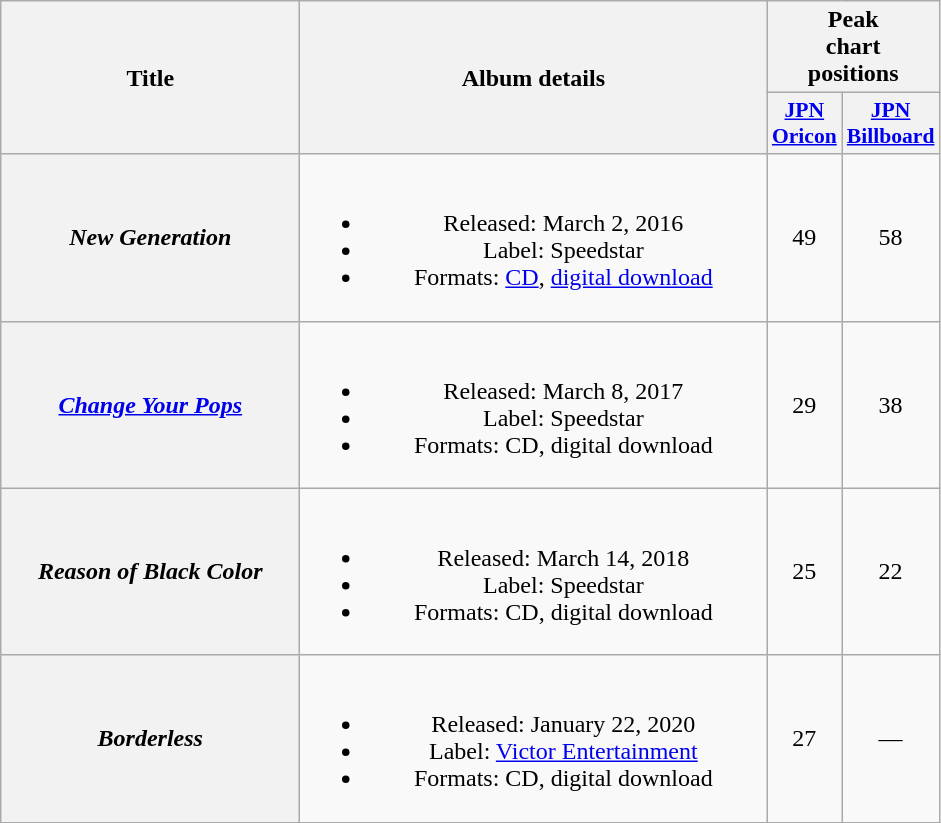<table class="wikitable plainrowheaders" style="text-align:center;">
<tr>
<th scope="col" rowspan="2" style="width:12em;">Title</th>
<th scope="col" rowspan="2" style="width:19em;">Album details</th>
<th scope="col" colspan="2">Peak<br>chart<br>positions</th>
</tr>
<tr>
<th scope="col" style="width:2.9em;font-size:90%;"><a href='#'>JPN<br>Oricon</a><br></th>
<th scope="col" style="width:2.9em;font-size:90%;"><a href='#'>JPN<br>Billboard</a><br></th>
</tr>
<tr>
<th scope="row"><em>New Generation</em></th>
<td><br><ul><li>Released: March 2, 2016</li><li>Label: Speedstar</li><li>Formats: <a href='#'>CD</a>, <a href='#'>digital download</a></li></ul></td>
<td>49</td>
<td>58</td>
</tr>
<tr>
<th scope="row"><em><a href='#'>Change Your Pops</a></em></th>
<td><br><ul><li>Released: March 8, 2017</li><li>Label: Speedstar</li><li>Formats: CD, digital download</li></ul></td>
<td>29</td>
<td>38</td>
</tr>
<tr>
<th scope="row"><em>Reason of Black Color</em></th>
<td><br><ul><li>Released: March 14, 2018</li><li>Label: Speedstar</li><li>Formats: CD, digital download</li></ul></td>
<td>25</td>
<td>22</td>
</tr>
<tr>
<th scope="row"><em>Borderless</em></th>
<td><br><ul><li>Released: January 22, 2020</li><li>Label: <a href='#'>Victor Entertainment</a></li><li>Formats: CD, digital download</li></ul></td>
<td>27</td>
<td>—</td>
</tr>
</table>
